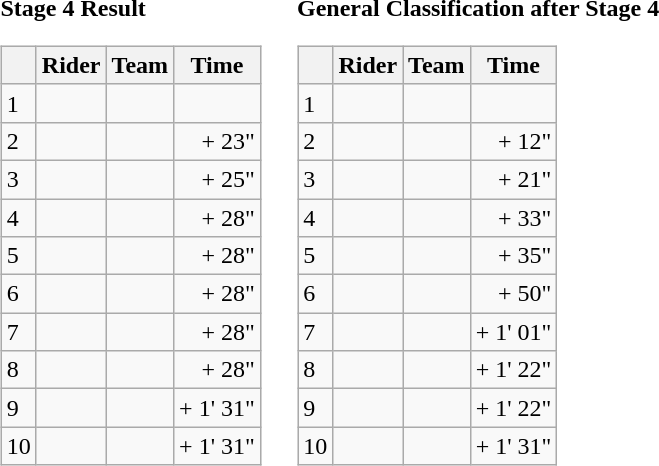<table>
<tr>
<td><strong>Stage 4 Result</strong><br><table class="wikitable">
<tr>
<th></th>
<th>Rider</th>
<th>Team</th>
<th>Time</th>
</tr>
<tr>
<td>1</td>
<td></td>
<td></td>
<td align="right"></td>
</tr>
<tr>
<td>2</td>
<td></td>
<td></td>
<td align="right">+ 23"</td>
</tr>
<tr>
<td>3</td>
<td></td>
<td></td>
<td align="right">+ 25"</td>
</tr>
<tr>
<td>4</td>
<td></td>
<td></td>
<td align="right">+ 28"</td>
</tr>
<tr>
<td>5</td>
<td></td>
<td></td>
<td align="right">+ 28"</td>
</tr>
<tr>
<td>6</td>
<td></td>
<td></td>
<td align="right">+ 28"</td>
</tr>
<tr>
<td>7</td>
<td></td>
<td></td>
<td align="right">+ 28"</td>
</tr>
<tr>
<td>8</td>
<td></td>
<td></td>
<td align="right">+ 28"</td>
</tr>
<tr>
<td>9</td>
<td></td>
<td></td>
<td align="right">+ 1' 31"</td>
</tr>
<tr>
<td>10</td>
<td></td>
<td></td>
<td align="right">+ 1' 31"</td>
</tr>
</table>
</td>
<td></td>
<td><strong>General Classification after Stage 4</strong><br><table class="wikitable">
<tr>
<th></th>
<th>Rider</th>
<th>Team</th>
<th>Time</th>
</tr>
<tr>
<td>1</td>
<td> </td>
<td></td>
<td align="right"></td>
</tr>
<tr>
<td>2</td>
<td></td>
<td></td>
<td align="right">+ 12"</td>
</tr>
<tr>
<td>3</td>
<td> </td>
<td></td>
<td align="right">+ 21"</td>
</tr>
<tr>
<td>4</td>
<td></td>
<td></td>
<td align="right">+ 33"</td>
</tr>
<tr>
<td>5</td>
<td></td>
<td></td>
<td align="right">+ 35"</td>
</tr>
<tr>
<td>6</td>
<td></td>
<td></td>
<td align="right">+ 50"</td>
</tr>
<tr>
<td>7</td>
<td></td>
<td></td>
<td align="right">+ 1' 01"</td>
</tr>
<tr>
<td>8</td>
<td></td>
<td></td>
<td align="right">+ 1' 22"</td>
</tr>
<tr>
<td>9</td>
<td></td>
<td></td>
<td align="right">+ 1' 22"</td>
</tr>
<tr>
<td>10</td>
<td></td>
<td></td>
<td align="right">+ 1' 31"</td>
</tr>
</table>
</td>
</tr>
</table>
